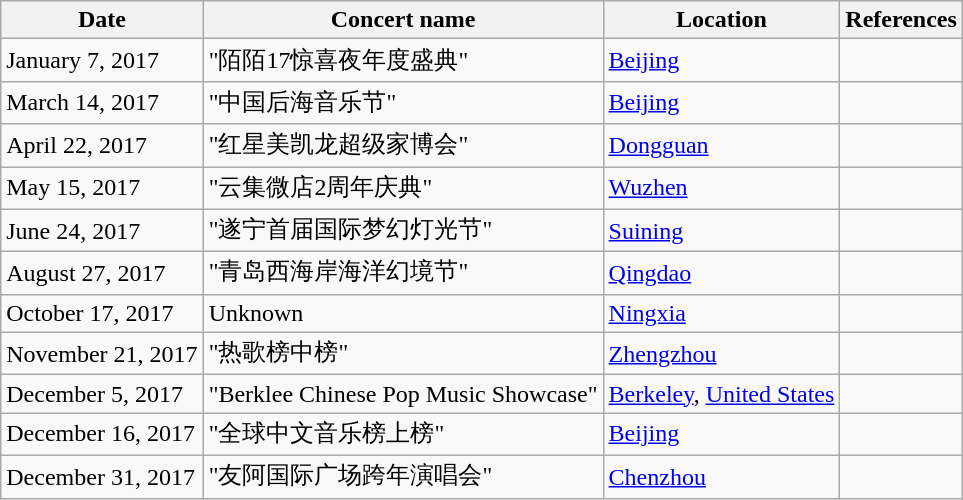<table class="wikitable">
<tr>
<th>Date</th>
<th>Concert name</th>
<th>Location</th>
<th>References</th>
</tr>
<tr>
<td>January 7, 2017</td>
<td>"陌陌17惊喜夜年度盛典"</td>
<td><a href='#'>Beijing</a></td>
<td></td>
</tr>
<tr>
<td>March 14, 2017</td>
<td>"中国后海音乐节"</td>
<td><a href='#'>Beijing</a></td>
<td></td>
</tr>
<tr>
<td>April 22, 2017</td>
<td>"红星美凯龙超级家博会"</td>
<td><a href='#'>Dongguan</a></td>
<td></td>
</tr>
<tr>
<td>May 15, 2017</td>
<td>"云集微店2周年庆典"</td>
<td><a href='#'>Wuzhen</a></td>
<td></td>
</tr>
<tr>
<td>June 24, 2017</td>
<td>"遂宁首届国际梦幻灯光节"</td>
<td><a href='#'>Suining</a></td>
<td></td>
</tr>
<tr>
<td>August 27, 2017</td>
<td>"青岛西海岸海洋幻境节"</td>
<td><a href='#'>Qingdao</a></td>
<td></td>
</tr>
<tr>
<td>October 17, 2017</td>
<td>Unknown</td>
<td><a href='#'>Ningxia</a></td>
<td></td>
</tr>
<tr>
<td>November 21, 2017</td>
<td>"热歌榜中榜"</td>
<td><a href='#'>Zhengzhou</a></td>
<td></td>
</tr>
<tr>
<td>December 5, 2017</td>
<td>"Berklee Chinese Pop Music Showcase"</td>
<td><a href='#'>Berkeley</a>, <a href='#'>United States</a></td>
<td></td>
</tr>
<tr>
<td>December 16, 2017</td>
<td>"全球中文音乐榜上榜"</td>
<td><a href='#'>Beijing</a></td>
<td></td>
</tr>
<tr>
<td>December 31, 2017</td>
<td>"友阿国际广场跨年演唱会"</td>
<td><a href='#'>Chenzhou</a></td>
<td></td>
</tr>
</table>
